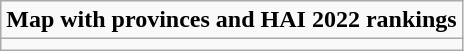<table role= "presentation" class="wikitable mw-collapsible mw-collapsed">
<tr>
<td><strong>Map with provinces and HAI 2022 rankings</strong></td>
</tr>
<tr>
<td></td>
</tr>
</table>
